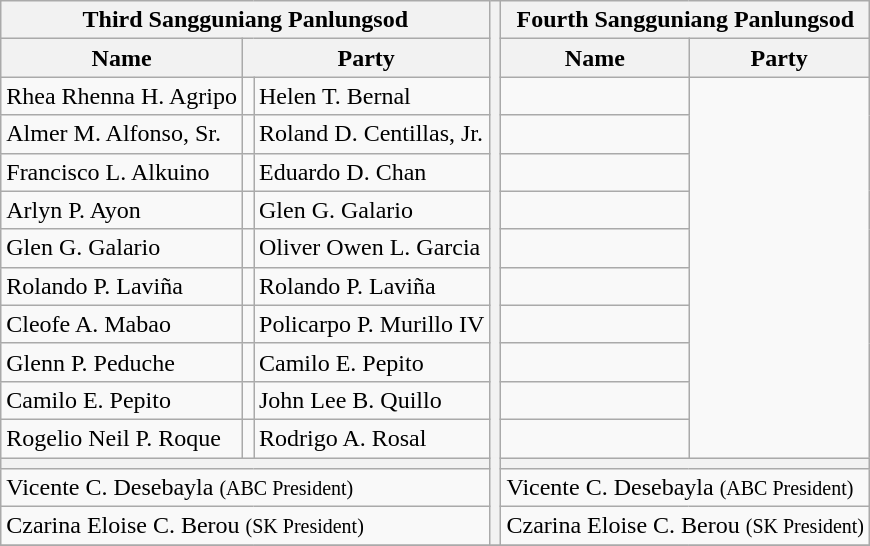<table class="wikitable" style="text-align:left; font-size:100%; width="60%">
<tr>
<th scope="col" colspan="3">Third Sangguniang Panlungsod</th>
<th scope="col" rowspan="15" style=background:"gray"></th>
<th scope="col" colspan="3">Fourth Sangguniang Panlungsod</th>
</tr>
<tr>
<th scope="col">Name</th>
<th scope="col" colspan="2">Party</th>
<th scope="col">Name</th>
<th scope="col" colspan="2">Party</th>
</tr>
<tr>
<td scope="row">Rhea Rhenna H. Agripo</td>
<td></td>
<td>Helen T. Bernal</td>
<td></td>
</tr>
<tr>
<td scope="row">Almer M. Alfonso, Sr.</td>
<td></td>
<td>Roland D. Centillas, Jr.</td>
<td></td>
</tr>
<tr>
<td scope="row">Francisco L. Alkuino</td>
<td></td>
<td>Eduardo D. Chan</td>
<td></td>
</tr>
<tr>
<td scope="row">Arlyn P. Ayon</td>
<td></td>
<td>Glen G. Galario</td>
<td></td>
</tr>
<tr>
<td scope="row">Glen G. Galario</td>
<td></td>
<td>Oliver Owen L. Garcia</td>
<td></td>
</tr>
<tr>
<td scope="row">Rolando P. Laviña</td>
<td></td>
<td>Rolando P. Laviña</td>
<td></td>
</tr>
<tr>
<td scope="row">Cleofe A. Mabao</td>
<td></td>
<td>Policarpo P. Murillo IV</td>
<td></td>
</tr>
<tr>
<td scope="row">Glenn P. Peduche</td>
<td></td>
<td>Camilo E. Pepito</td>
<td></td>
</tr>
<tr>
<td scope="row">Camilo E. Pepito</td>
<td></td>
<td>John Lee B. Quillo</td>
<td></td>
</tr>
<tr>
<td scope="row">Rogelio Neil P. Roque</td>
<td></td>
<td>Rodrigo A. Rosal</td>
<td></td>
</tr>
<tr>
<th scope="row" colspan="7" style=background:"gray"></th>
</tr>
<tr>
<td colspan="3">Vicente C. Desebayla <small>(ABC President)</small></td>
<td colspan="3">Vicente C. Desebayla <small>(ABC President)</small></td>
</tr>
<tr>
<td colspan="3">Czarina Eloise C. Berou <small>(SK President)</small></td>
<td colspan="3">Czarina Eloise C. Berou <small>(SK President)</small></td>
</tr>
<tr>
</tr>
</table>
